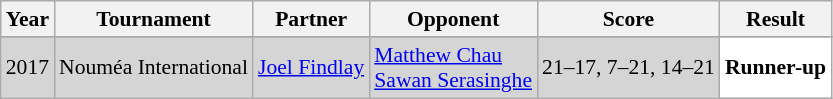<table class="sortable wikitable" style="font-size: 90%;">
<tr>
<th>Year</th>
<th>Tournament</th>
<th>Partner</th>
<th>Opponent</th>
<th>Score</th>
<th>Result</th>
</tr>
<tr>
</tr>
<tr style="background:#D5D5D5">
<td align="center">2017</td>
<td align="left">Nouméa International</td>
<td align="left"> <a href='#'>Joel Findlay</a></td>
<td align="left"> <a href='#'>Matthew Chau</a> <br>  <a href='#'>Sawan Serasinghe</a></td>
<td align="left">21–17, 7–21, 14–21</td>
<td style="text-align:left; background:white"> <strong>Runner-up</strong></td>
</tr>
</table>
